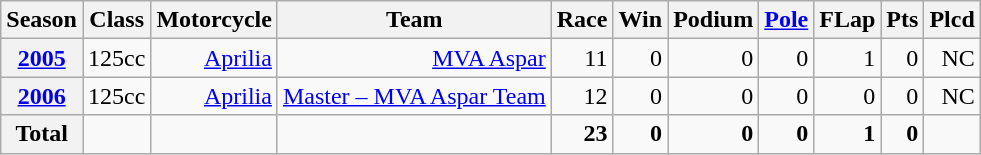<table class="wikitable" style=text-align:right>
<tr>
<th>Season</th>
<th>Class</th>
<th>Motorcycle</th>
<th>Team</th>
<th>Race</th>
<th>Win</th>
<th>Podium</th>
<th><a href='#'>Pole</a></th>
<th>FLap</th>
<th>Pts</th>
<th>Plcd</th>
</tr>
<tr>
<th><a href='#'>2005</a></th>
<td>125cc</td>
<td><a href='#'>Aprilia</a></td>
<td><a href='#'>MVA Aspar</a></td>
<td>11</td>
<td>0</td>
<td>0</td>
<td>0</td>
<td>1</td>
<td>0</td>
<td>NC</td>
</tr>
<tr>
<th><a href='#'>2006</a></th>
<td>125cc</td>
<td><a href='#'>Aprilia</a></td>
<td><a href='#'>Master – MVA Aspar Team</a></td>
<td>12</td>
<td>0</td>
<td>0</td>
<td>0</td>
<td>0</td>
<td>0</td>
<td>NC</td>
</tr>
<tr>
<th>Total</th>
<td></td>
<td></td>
<td></td>
<td><strong>23</strong></td>
<td><strong>0</strong></td>
<td><strong>0</strong></td>
<td><strong>0</strong></td>
<td><strong>1</strong></td>
<td><strong>0</strong></td>
<td></td>
</tr>
</table>
